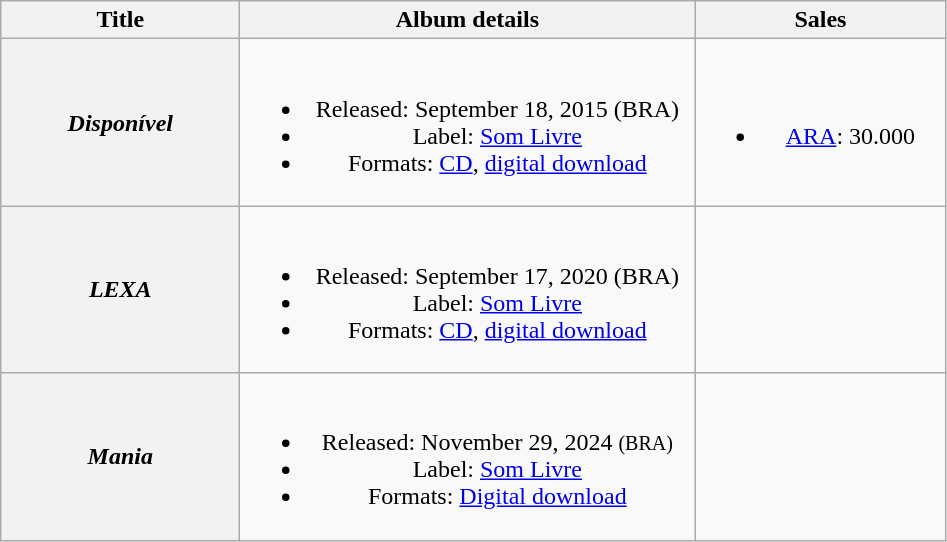<table class="wikitable plainrowheaders" style="text-align:center;">
<tr>
<th scope="col" rowspan="1" style="width:9.5em;">Title</th>
<th scope="col" rowspan="1" style="width:18.5em;">Album details</th>
<th scope="col" rowspan="1" style="width:10em;">Sales</th>
</tr>
<tr>
<th scope="row"><em>Disponível</em></th>
<td><br><ul><li>Released: September 18, 2015 <span>(BRA)</span></li><li>Label: <a href='#'>Som Livre</a></li><li>Formats: <a href='#'>CD</a>, <a href='#'>digital download</a></li></ul></td>
<td><br><ul><li><a href='#'>ARA</a>: 30.000</li></ul></td>
</tr>
<tr>
<th scope="row"><em>LEXA</em></th>
<td><br><ul><li>Released: September 17, 2020 <span>(BRA)</span></li><li>Label: <a href='#'>Som Livre</a></li><li>Formats: <a href='#'>CD</a>, <a href='#'>digital download</a></li></ul></td>
<td></td>
</tr>
<tr>
<th scope="row"><em>Mania</em></th>
<td><br><ul><li>Released: November 29, 2024 <small>(BRA)</small></li><li>Label: <a href='#'>Som Livre</a></li><li>Formats: <a href='#'>Digital download</a></li></ul></td>
<td></td>
</tr>
</table>
